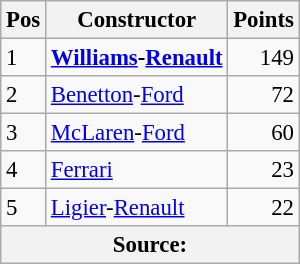<table class="wikitable" style="font-size: 95%;">
<tr>
<th>Pos</th>
<th>Constructor</th>
<th>Points</th>
</tr>
<tr>
<td>1</td>
<td> <strong><a href='#'>Williams</a>-<a href='#'>Renault</a></strong></td>
<td align="right">149</td>
</tr>
<tr>
<td>2</td>
<td> <a href='#'>Benetton</a>-<a href='#'>Ford</a></td>
<td align="right">72</td>
</tr>
<tr>
<td>3</td>
<td> <a href='#'>McLaren</a>-<a href='#'>Ford</a></td>
<td align="right">60</td>
</tr>
<tr>
<td>4</td>
<td> <a href='#'>Ferrari</a></td>
<td align="right">23</td>
</tr>
<tr>
<td>5</td>
<td> <a href='#'>Ligier</a>-<a href='#'>Renault</a></td>
<td align="right">22</td>
</tr>
<tr>
<th colspan=4>Source: </th>
</tr>
</table>
